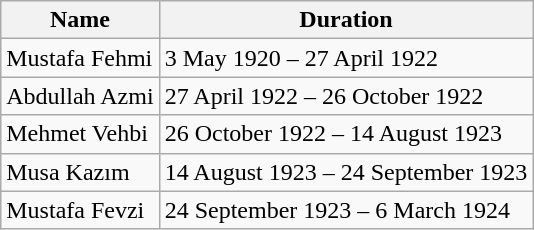<table class="sortable wikitable">
<tr>
<th>Name</th>
<th>Duration</th>
</tr>
<tr>
<td>Mustafa Fehmi</td>
<td>3 May 1920 – 27 April 1922</td>
</tr>
<tr>
<td>Abdullah Azmi</td>
<td>27 April 1922 – 26 October 1922</td>
</tr>
<tr>
<td>Mehmet Vehbi</td>
<td>26 October 1922 – 14 August 1923</td>
</tr>
<tr>
<td>Musa Kazım</td>
<td>14 August 1923 – 24 September 1923</td>
</tr>
<tr>
<td>Mustafa Fevzi</td>
<td>24 September 1923 – 6 March 1924</td>
</tr>
</table>
